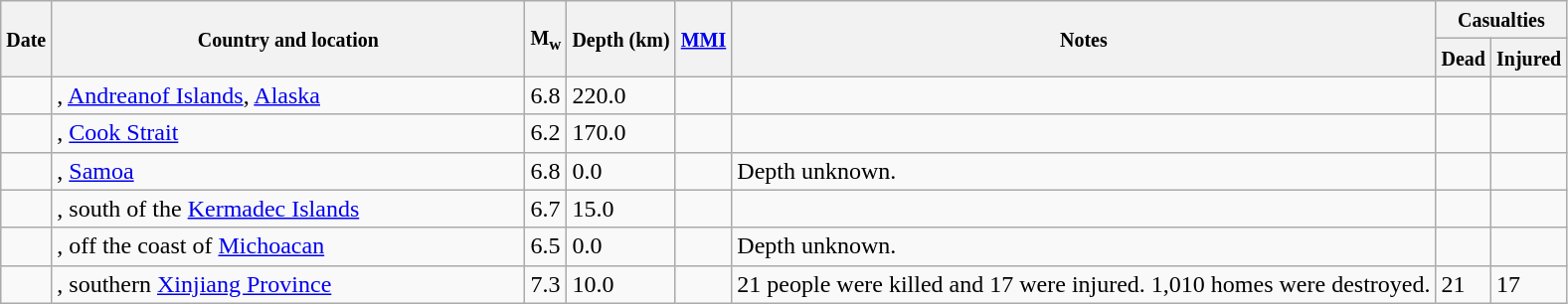<table class="wikitable sortable sort-under" style="border:1px black; margin-left:1em;">
<tr>
<th rowspan="2"><small>Date</small></th>
<th rowspan="2" style="width: 310px"><small>Country and location</small></th>
<th rowspan="2"><small>M<sub>w</sub></small></th>
<th rowspan="2"><small>Depth (km)</small></th>
<th rowspan="2"><small><a href='#'>MMI</a></small></th>
<th rowspan="2" class="unsortable"><small>Notes</small></th>
<th colspan="2"><small>Casualties</small></th>
</tr>
<tr>
<th><small>Dead</small></th>
<th><small>Injured</small></th>
</tr>
<tr>
<td></td>
<td>, <a href='#'>Andreanof Islands</a>, <a href='#'>Alaska</a></td>
<td>6.8</td>
<td>220.0</td>
<td></td>
<td></td>
<td></td>
<td></td>
</tr>
<tr>
<td></td>
<td>, <a href='#'>Cook Strait</a></td>
<td>6.2</td>
<td>170.0</td>
<td></td>
<td></td>
<td></td>
<td></td>
</tr>
<tr>
<td></td>
<td>, <a href='#'>Samoa</a></td>
<td>6.8</td>
<td>0.0</td>
<td></td>
<td>Depth unknown.</td>
<td></td>
<td></td>
</tr>
<tr>
<td></td>
<td>, south of the <a href='#'>Kermadec Islands</a></td>
<td>6.7</td>
<td>15.0</td>
<td></td>
<td></td>
<td></td>
<td></td>
</tr>
<tr>
<td></td>
<td>, off the coast of <a href='#'>Michoacan</a></td>
<td>6.5</td>
<td>0.0</td>
<td></td>
<td>Depth unknown.</td>
<td></td>
<td></td>
</tr>
<tr>
<td></td>
<td>, southern <a href='#'>Xinjiang Province</a></td>
<td>7.3</td>
<td>10.0</td>
<td></td>
<td>21 people were killed and 17 were injured. 1,010 homes were destroyed.</td>
<td>21</td>
<td>17</td>
</tr>
</table>
